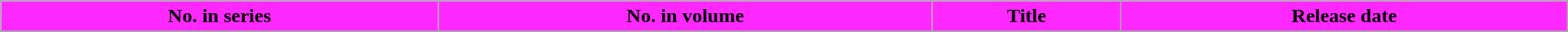<table class="wikitable sortable" style="width: 100%;">
<tr>
<th style="background:#FF29FF;">No. in series</th>
<th style="background:#FF29FF;">No. in volume</th>
<th style="background:#FF29FF;">Title</th>
<th style="background:#FF29FF;">Release date</th>
</tr>
<tr>
</tr>
</table>
